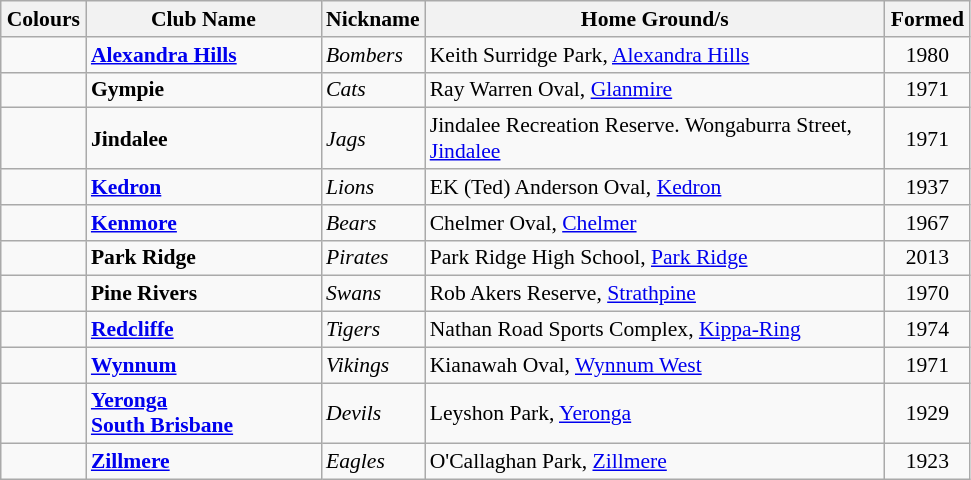<table class="wikitable sortable" style="font-size:90%">
<tr>
<th width="050px">Colours</th>
<th width="150px">Club Name</th>
<th width="050px">Nickname</th>
<th width="300px">Home Ground/s</th>
<th width="050px">Formed</th>
</tr>
<tr>
<td style="text-align:center;"></td>
<td><strong><a href='#'>Alexandra Hills</a></strong></td>
<td><em>Bombers</em></td>
<td>Keith Surridge Park, <a href='#'>Alexandra Hills</a></td>
<td style="text-align:center;">1980</td>
</tr>
<tr>
<td style="text-align:center;"></td>
<td><strong>Gympie</strong></td>
<td><em>Cats</em></td>
<td>Ray Warren Oval, <a href='#'>Glanmire</a></td>
<td style="text-align:center;">1971</td>
</tr>
<tr>
<td align="center"></td>
<td><strong>Jindalee</strong></td>
<td><em>Jags</em></td>
<td>Jindalee Recreation Reserve. Wongaburra Street, <a href='#'>Jindalee</a></td>
<td align=center>1971</td>
</tr>
<tr>
<td style="text-align:center;"></td>
<td><strong><a href='#'>Kedron</a></strong></td>
<td><em>Lions</em></td>
<td>EK (Ted) Anderson Oval, <a href='#'>Kedron</a></td>
<td style="text-align:center;">1937</td>
</tr>
<tr>
<td></td>
<td><strong><a href='#'>Kenmore</a></strong></td>
<td><em>Bears</em></td>
<td>Chelmer Oval, <a href='#'>Chelmer</a></td>
<td style="text-align:center;">1967</td>
</tr>
<tr>
<td style="text-align:center;"></td>
<td><strong>Park Ridge</strong></td>
<td><em>Pirates</em></td>
<td>Park Ridge High School, <a href='#'>Park Ridge</a></td>
<td style="text-align:center;">2013</td>
</tr>
<tr>
<td></td>
<td><strong>Pine Rivers</strong></td>
<td><em>Swans</em></td>
<td>Rob Akers Reserve, <a href='#'>Strathpine</a></td>
<td style="text-align:center;">1970</td>
</tr>
<tr>
<td style="text-align:center;"></td>
<td><strong><a href='#'>Redcliffe</a></strong></td>
<td><em>Tigers</em></td>
<td>Nathan Road Sports Complex, <a href='#'>Kippa-Ring</a></td>
<td style="text-align:center;">1974</td>
</tr>
<tr>
<td style="text-align:center;"></td>
<td><strong><a href='#'>Wynnum</a></strong></td>
<td><em>Vikings</em></td>
<td>Kianawah Oval, <a href='#'>Wynnum West</a></td>
<td style="text-align:center;">1971</td>
</tr>
<tr>
<td style="text-align:center;"></td>
<td><strong><a href='#'>Yeronga<br>South Brisbane</a></strong></td>
<td><em>Devils</em></td>
<td>Leyshon Park, <a href='#'>Yeronga</a></td>
<td style="text-align:center;">1929</td>
</tr>
<tr>
<td></td>
<td><strong><a href='#'>Zillmere</a></strong></td>
<td><em>Eagles</em></td>
<td>O'Callaghan Park, <a href='#'>Zillmere</a></td>
<td style="text-align:center;">1923</td>
</tr>
</table>
